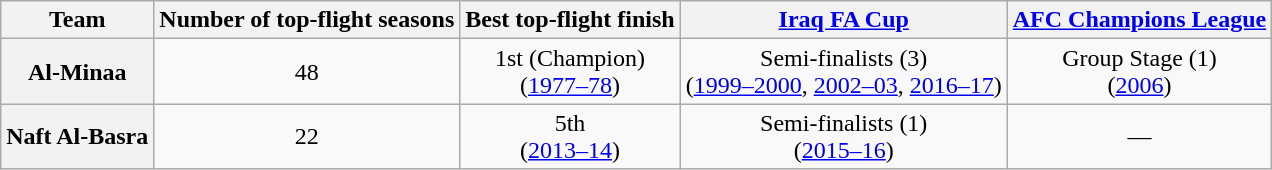<table class="wikitable plainrowheaders" style="text-align:center;">
<tr>
<th scope=col>Team</th>
<th scope=col>Number of top-flight seasons</th>
<th scope=col>Best top-flight finish</th>
<th scope=col><a href='#'>Iraq FA Cup</a></th>
<th scope=col><a href='#'>AFC Champions League</a></th>
</tr>
<tr>
<th scope=row style="text-align:center;">Al-Minaa</th>
<td>48</td>
<td>1st (Champion)<br><div>(<a href='#'>1977–78</a>)</div></td>
<td>Semi-finalists (3)<br><div>(<a href='#'>1999–2000</a>, <a href='#'>2002–03</a>, <a href='#'>2016–17</a>)</div></td>
<td>Group Stage (1)<br><div>(<a href='#'>2006</a>)</div></td>
</tr>
<tr>
<th scope=row style="text-align:center;">Naft Al-Basra</th>
<td>22</td>
<td>5th<br><div>(<a href='#'>2013–14</a>)</div></td>
<td>Semi-finalists (1)<br><div>(<a href='#'>2015–16</a>)</div></td>
<td>—</td>
</tr>
</table>
